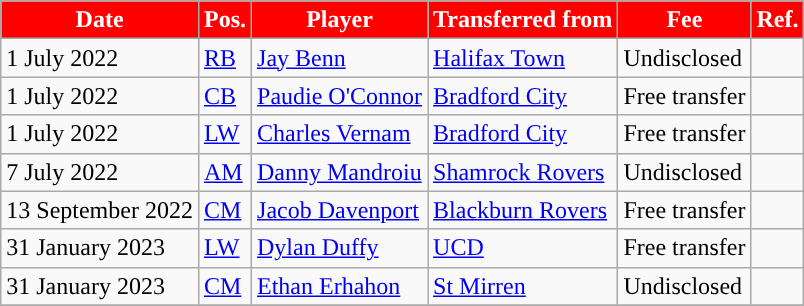<table class="wikitable plainrowheaders sortable">
<tr>
<th style="background:#FF0000; color:#ffffff; ">Date</th>
<th style="background:#FF0000; color:#ffffff; ">Pos.</th>
<th style="background:#FF0000; color:#ffffff; ">Player</th>
<th style="background:#FF0000; color:#ffffff; ">Transferred from</th>
<th style="background:#FF0000; color:#ffffff; ">Fee</th>
<th style="background:#FF0000; color:#ffffff; ">Ref.</th>
</tr>
<tr>
<td>1 July 2022</td>
<td><a href='#'>RB</a></td>
<td> <a href='#'>Jay Benn</a></td>
<td> <a href='#'>Halifax Town</a></td>
<td>Undisclosed</td>
<td></td>
</tr>
<tr>
<td>1 July 2022</td>
<td><a href='#'>CB</a></td>
<td> <a href='#'>Paudie O'Connor</a></td>
<td> <a href='#'>Bradford City</a></td>
<td>Free transfer</td>
<td></td>
</tr>
<tr>
<td>1 July 2022</td>
<td><a href='#'>LW</a></td>
<td> <a href='#'>Charles Vernam</a></td>
<td> <a href='#'>Bradford City</a></td>
<td>Free transfer</td>
<td></td>
</tr>
<tr>
<td>7 July 2022</td>
<td><a href='#'>AM</a></td>
<td> <a href='#'>Danny Mandroiu</a></td>
<td> <a href='#'>Shamrock Rovers</a></td>
<td>Undisclosed</td>
<td></td>
</tr>
<tr>
<td>13 September 2022</td>
<td><a href='#'>CM</a></td>
<td> <a href='#'>Jacob Davenport</a></td>
<td> <a href='#'>Blackburn Rovers</a></td>
<td>Free transfer</td>
<td></td>
</tr>
<tr>
<td>31 January 2023</td>
<td><a href='#'>LW</a></td>
<td> <a href='#'>Dylan Duffy</a></td>
<td> <a href='#'>UCD</a></td>
<td>Free transfer</td>
<td></td>
</tr>
<tr>
<td>31 January 2023</td>
<td><a href='#'>CM</a></td>
<td> <a href='#'>Ethan Erhahon</a></td>
<td> <a href='#'>St Mirren</a></td>
<td>Undisclosed</td>
<td></td>
</tr>
<tr>
</tr>
</table>
